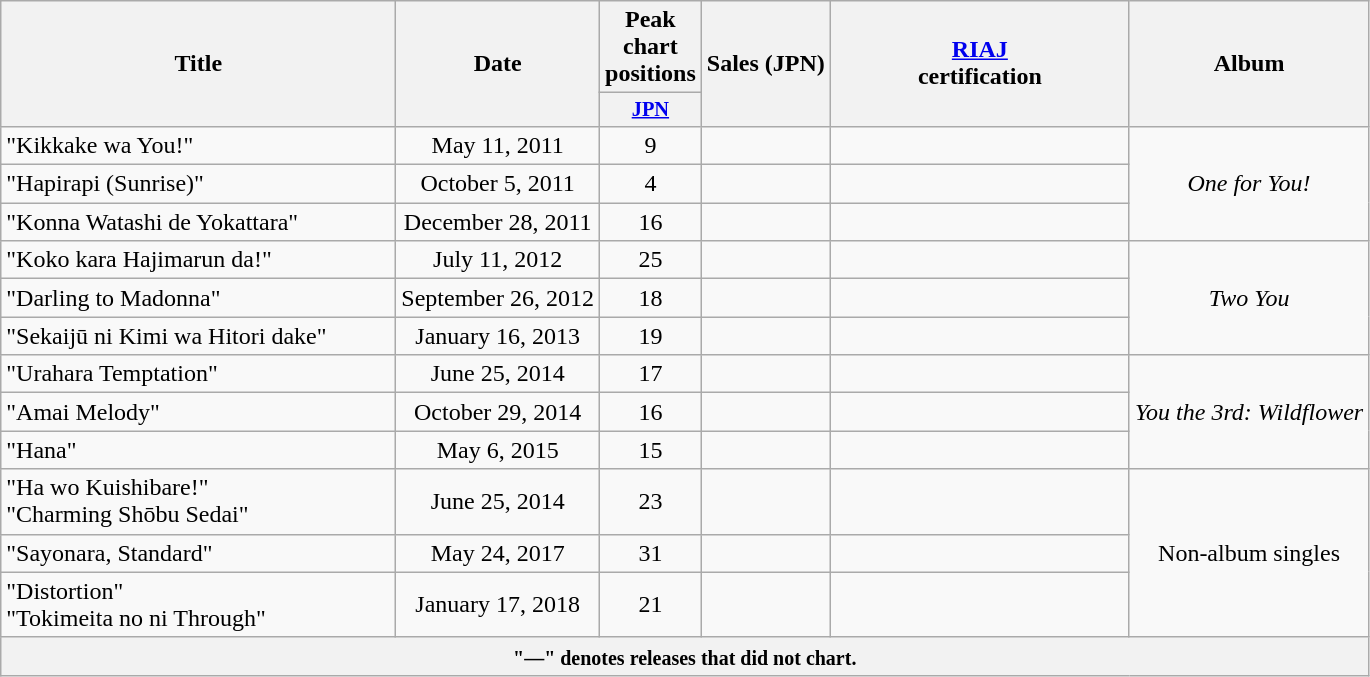<table class="wikitable plainrowheaders" style="text-align:center;">
<tr>
<th scope="col" rowspan="2" style="width:16em;">Title</th>
<th scope="col" rowspan="2">Date</th>
<th scope="col" colspan="1">Peak chart positions</th>
<th scope="col" rowspan="2">Sales (JPN)</th>
<th scope="col" rowspan="2" style="width:12em;"><a href='#'>RIAJ</a><br>certification</th>
<th scope="col" rowspan="2">Album</th>
</tr>
<tr>
<th style="width:3em;font-size:85%"><a href='#'>JPN</a><br></th>
</tr>
<tr>
<td align="left">"Kikkake wa You!"</td>
<td>May 11, 2011</td>
<td>9</td>
<td></td>
<td></td>
<td rowspan="3"><em>One for You!</em></td>
</tr>
<tr>
<td align="left">"Hapirapi (Sunrise)"</td>
<td>October 5, 2011</td>
<td>4</td>
<td></td>
<td></td>
</tr>
<tr>
<td align="left">"Konna Watashi de Yokattara"</td>
<td>December 28, 2011</td>
<td>16</td>
<td></td>
<td></td>
</tr>
<tr>
<td align="left">"Koko kara Hajimarun da!"</td>
<td>July 11, 2012</td>
<td>25</td>
<td></td>
<td></td>
<td rowspan="3"><em>Two You</em></td>
</tr>
<tr>
<td align="left">"Darling to Madonna"</td>
<td>September 26, 2012</td>
<td>18</td>
<td></td>
<td></td>
</tr>
<tr>
<td align="left">"Sekaijū ni Kimi wa Hitori dake"</td>
<td>January 16, 2013</td>
<td>19</td>
<td></td>
<td></td>
</tr>
<tr>
<td align="left">"Urahara Temptation"</td>
<td>June 25, 2014</td>
<td>17</td>
<td></td>
<td></td>
<td rowspan="3"><em>You the 3rd: Wildflower</em></td>
</tr>
<tr>
<td align="left">"Amai Melody"</td>
<td>October 29, 2014</td>
<td>16</td>
<td></td>
<td></td>
</tr>
<tr>
<td align="left">"Hana"</td>
<td>May 6, 2015</td>
<td>15</td>
<td></td>
<td></td>
</tr>
<tr>
<td align="left">"Ha wo Kuishibare!"<br>"Charming Shōbu Sedai"</td>
<td>June 25, 2014</td>
<td>23</td>
<td></td>
<td></td>
<td rowspan="3">Non-album singles</td>
</tr>
<tr>
<td align="left">"Sayonara, Standard"</td>
<td>May 24, 2017</td>
<td>31</td>
<td></td>
<td></td>
</tr>
<tr>
<td align="left">"Distortion"<br>"Tokimeita no ni Through"</td>
<td>January 17, 2018</td>
<td>21</td>
<td></td>
<td></td>
</tr>
<tr>
<th colspan="6"><small>"—" denotes releases that did not chart.</small></th>
</tr>
</table>
